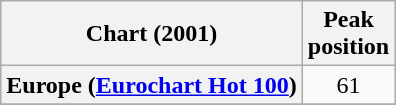<table class="wikitable sortable plainrowheaders" style="text-align:center">
<tr>
<th>Chart (2001)</th>
<th>Peak<br>position</th>
</tr>
<tr>
<th scope="row">Europe (<a href='#'>Eurochart Hot 100</a>)</th>
<td>61</td>
</tr>
<tr>
</tr>
<tr>
</tr>
</table>
